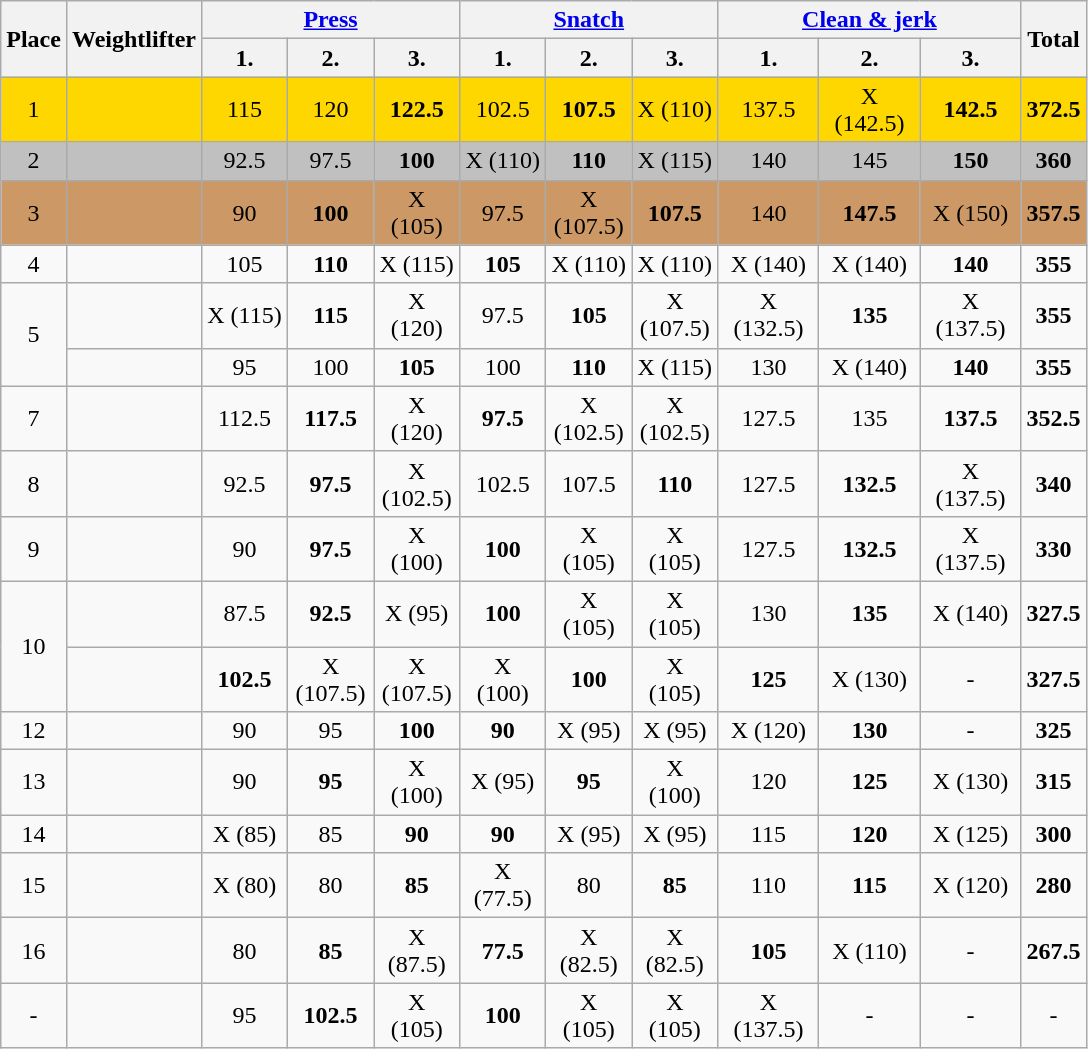<table class=wikitable style="text-align:center">
<tr>
<th rowspan=2>Place</th>
<th rowspan=2>Weightlifter</th>
<th colspan=3><a href='#'>Press</a></th>
<th colspan=3><a href='#'>Snatch</a></th>
<th colspan=3><a href='#'>Clean & jerk</a></th>
<th rowspan=2>Total</th>
</tr>
<tr>
<th align=center width=50>1.</th>
<th align=center width=50>2.</th>
<th align=center width=50>3.</th>
<th align=center width=50>1.</th>
<th align=center width=50>2.</th>
<th align=center width=50>3.</th>
<th align=center width=60>1.</th>
<th align=center width=60>2.</th>
<th align=center width=60>3.</th>
</tr>
<tr bgcolor=gold>
<td>1</td>
<td align=left></td>
<td>115</td>
<td>120</td>
<td><strong>122.5</strong></td>
<td>102.5</td>
<td><strong>107.5</strong></td>
<td>X (110)</td>
<td>137.5</td>
<td>X (142.5)</td>
<td><strong>142.5</strong></td>
<td><strong>372.5</strong></td>
</tr>
<tr bgcolor=silver>
<td>2</td>
<td align=left></td>
<td>92.5</td>
<td>97.5</td>
<td><strong>100</strong></td>
<td>X (110)</td>
<td><strong>110</strong></td>
<td>X (115)</td>
<td>140</td>
<td>145</td>
<td><strong>150</strong></td>
<td><strong>360</strong></td>
</tr>
<tr bgcolor=cc9966>
<td>3</td>
<td align=left></td>
<td>90</td>
<td><strong>100</strong></td>
<td>X (105)</td>
<td>97.5</td>
<td>X (107.5)</td>
<td><strong>107.5</strong></td>
<td>140</td>
<td><strong>147.5</strong></td>
<td>X (150)</td>
<td><strong>357.5</strong></td>
</tr>
<tr>
<td>4</td>
<td align=left></td>
<td>105</td>
<td><strong>110</strong></td>
<td>X (115)</td>
<td><strong>105</strong></td>
<td>X (110)</td>
<td>X (110)</td>
<td>X (140)</td>
<td>X (140)</td>
<td><strong>140</strong></td>
<td><strong>355</strong></td>
</tr>
<tr>
<td rowspan=2>5</td>
<td align=left></td>
<td>X (115)</td>
<td><strong>115</strong></td>
<td>X (120)</td>
<td>97.5</td>
<td><strong>105</strong></td>
<td>X (107.5)</td>
<td>X (132.5)</td>
<td><strong>135</strong></td>
<td>X (137.5)</td>
<td><strong>355</strong></td>
</tr>
<tr>
<td align=left></td>
<td>95</td>
<td>100</td>
<td><strong>105</strong></td>
<td>100</td>
<td><strong>110</strong></td>
<td>X (115)</td>
<td>130</td>
<td>X (140)</td>
<td><strong>140</strong></td>
<td><strong>355</strong></td>
</tr>
<tr>
<td>7</td>
<td align=left></td>
<td>112.5</td>
<td><strong>117.5</strong></td>
<td>X (120)</td>
<td><strong>97.5</strong></td>
<td>X (102.5)</td>
<td>X (102.5)</td>
<td>127.5</td>
<td>135</td>
<td><strong>137.5</strong></td>
<td><strong>352.5</strong></td>
</tr>
<tr>
<td>8</td>
<td align=left></td>
<td>92.5</td>
<td><strong>97.5</strong></td>
<td>X (102.5)</td>
<td>102.5</td>
<td>107.5</td>
<td><strong>110</strong></td>
<td>127.5</td>
<td><strong>132.5</strong></td>
<td>X (137.5)</td>
<td><strong>340</strong></td>
</tr>
<tr>
<td>9</td>
<td align=left></td>
<td>90</td>
<td><strong>97.5</strong></td>
<td>X (100)</td>
<td><strong>100</strong></td>
<td>X (105)</td>
<td>X (105)</td>
<td>127.5</td>
<td><strong>132.5</strong></td>
<td>X (137.5)</td>
<td><strong>330</strong></td>
</tr>
<tr>
<td rowspan=2>10</td>
<td align=left></td>
<td>87.5</td>
<td><strong>92.5</strong></td>
<td>X (95)</td>
<td><strong>100</strong></td>
<td>X (105)</td>
<td>X (105)</td>
<td>130</td>
<td><strong>135</strong></td>
<td>X (140)</td>
<td><strong>327.5</strong></td>
</tr>
<tr>
<td align=left></td>
<td><strong>102.5</strong></td>
<td>X (107.5)</td>
<td>X (107.5)</td>
<td>X (100)</td>
<td><strong>100</strong></td>
<td>X (105)</td>
<td><strong>125</strong></td>
<td>X (130)</td>
<td>-</td>
<td><strong>327.5</strong></td>
</tr>
<tr>
<td>12</td>
<td align=left></td>
<td>90</td>
<td>95</td>
<td><strong>100</strong></td>
<td><strong>90</strong></td>
<td>X (95)</td>
<td>X (95)</td>
<td>X (120)</td>
<td><strong>130</strong></td>
<td>-</td>
<td><strong>325</strong></td>
</tr>
<tr>
<td>13</td>
<td align=left></td>
<td>90</td>
<td><strong>95</strong></td>
<td>X (100)</td>
<td>X (95)</td>
<td><strong>95</strong></td>
<td>X (100)</td>
<td>120</td>
<td><strong>125</strong></td>
<td>X (130)</td>
<td><strong>315</strong></td>
</tr>
<tr>
<td>14</td>
<td align=left></td>
<td>X (85)</td>
<td>85</td>
<td><strong>90</strong></td>
<td><strong>90</strong></td>
<td>X (95)</td>
<td>X (95)</td>
<td>115</td>
<td><strong>120</strong></td>
<td>X (125)</td>
<td><strong>300</strong></td>
</tr>
<tr>
<td>15</td>
<td align=left></td>
<td>X (80)</td>
<td>80</td>
<td><strong>85</strong></td>
<td>X (77.5)</td>
<td>80</td>
<td><strong>85</strong></td>
<td>110</td>
<td><strong>115</strong></td>
<td>X (120)</td>
<td><strong>280</strong></td>
</tr>
<tr>
<td>16</td>
<td align=left></td>
<td>80</td>
<td><strong>85</strong></td>
<td>X (87.5)</td>
<td><strong>77.5</strong></td>
<td>X (82.5)</td>
<td>X (82.5)</td>
<td><strong>105</strong></td>
<td>X (110)</td>
<td>-</td>
<td><strong>267.5</strong></td>
</tr>
<tr>
<td>-</td>
<td align=left></td>
<td>95</td>
<td><strong>102.5</strong></td>
<td>X (105)</td>
<td><strong>100</strong></td>
<td>X (105)</td>
<td>X (105)</td>
<td>X (137.5)</td>
<td>-</td>
<td>-</td>
<td>-</td>
</tr>
</table>
